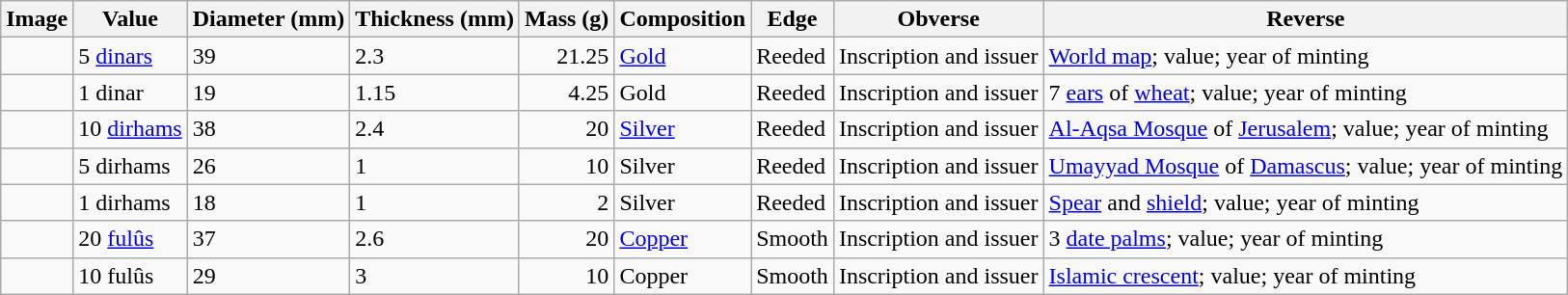<table class="wikitable">
<tr>
<th>Image</th>
<th>Value</th>
<th>Diameter (mm)</th>
<th>Thickness (mm)</th>
<th>Mass (g)</th>
<th>Composition</th>
<th>Edge</th>
<th>Obverse</th>
<th>Reverse</th>
</tr>
<tr>
<td align="center"></td>
<td>5 <a href='#'>dinars</a></td>
<td>39</td>
<td>2.3</td>
<td style="text-align:right;">21.25</td>
<td><a href='#'>Gold</a></td>
<td>Reeded</td>
<td>Inscription and issuer</td>
<td><a href='#'>World map</a>; value; year of minting</td>
</tr>
<tr>
<td align="center"></td>
<td>1 dinar</td>
<td>19</td>
<td>1.15</td>
<td style="text-align:right;">4.25</td>
<td>Gold</td>
<td>Reeded</td>
<td>Inscription and issuer</td>
<td>7 <a href='#'>ears</a> of <a href='#'>wheat</a>; value; year of minting</td>
</tr>
<tr>
<td align="center"></td>
<td>10 <a href='#'>dirhams</a></td>
<td>38</td>
<td>2.4</td>
<td style="text-align:right;">20</td>
<td><a href='#'>Silver</a></td>
<td>Reeded</td>
<td>Inscription and issuer</td>
<td><a href='#'>Al-Aqsa Mosque</a> of <a href='#'>Jerusalem</a>; value; year of minting</td>
</tr>
<tr>
<td align="center"></td>
<td>5 dirhams</td>
<td>26</td>
<td>1</td>
<td style="text-align:right;">10</td>
<td>Silver</td>
<td>Reeded</td>
<td>Inscription and issuer</td>
<td><a href='#'>Umayyad Mosque</a> of <a href='#'>Damascus</a>; value; year of minting</td>
</tr>
<tr>
<td align="center"></td>
<td>1 dirhams</td>
<td>18</td>
<td>1</td>
<td style="text-align:right;">2</td>
<td>Silver</td>
<td>Reeded</td>
<td>Inscription and issuer</td>
<td><a href='#'>Spear</a> and <a href='#'>shield</a>; value; year of minting</td>
</tr>
<tr>
<td align="center"></td>
<td>20 <a href='#'>fulûs</a></td>
<td>37</td>
<td>2.6</td>
<td style="text-align:right;">20</td>
<td><a href='#'>Copper</a></td>
<td>Smooth</td>
<td>Inscription and issuer</td>
<td>3 <a href='#'>date palms</a>; value; year of minting</td>
</tr>
<tr>
<td align="center"></td>
<td>10 fulûs</td>
<td>29</td>
<td>3</td>
<td style="text-align:right;">10</td>
<td>Copper</td>
<td>Smooth</td>
<td>Inscription and issuer</td>
<td><a href='#'>Islamic crescent</a>; value; year of minting</td>
</tr>
</table>
